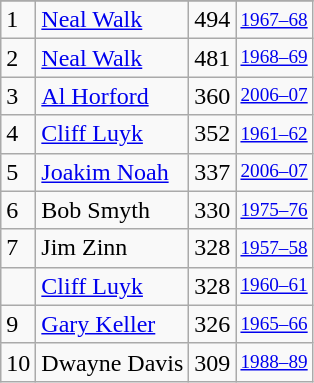<table class="wikitable">
<tr>
</tr>
<tr>
<td>1</td>
<td><a href='#'>Neal Walk</a></td>
<td>494</td>
<td style="font-size:80%;"><a href='#'>1967–68</a></td>
</tr>
<tr>
<td>2</td>
<td><a href='#'>Neal Walk</a></td>
<td>481</td>
<td style="font-size:80%;"><a href='#'>1968–69</a></td>
</tr>
<tr>
<td>3</td>
<td><a href='#'>Al Horford</a></td>
<td>360</td>
<td style="font-size:80%;"><a href='#'>2006–07</a></td>
</tr>
<tr>
<td>4</td>
<td><a href='#'>Cliff Luyk</a></td>
<td>352</td>
<td style="font-size:80%;"><a href='#'>1961–62</a></td>
</tr>
<tr>
<td>5</td>
<td><a href='#'>Joakim Noah</a></td>
<td>337</td>
<td style="font-size:80%;"><a href='#'>2006–07</a></td>
</tr>
<tr>
<td>6</td>
<td>Bob Smyth</td>
<td>330</td>
<td style="font-size:80%;"><a href='#'>1975–76</a></td>
</tr>
<tr>
<td>7</td>
<td>Jim Zinn</td>
<td>328</td>
<td style="font-size:80%;"><a href='#'>1957–58</a></td>
</tr>
<tr>
<td></td>
<td><a href='#'>Cliff Luyk</a></td>
<td>328</td>
<td style="font-size:80%;"><a href='#'>1960–61</a></td>
</tr>
<tr>
<td>9</td>
<td><a href='#'>Gary Keller</a></td>
<td>326</td>
<td style="font-size:80%;"><a href='#'>1965–66</a></td>
</tr>
<tr>
<td>10</td>
<td>Dwayne Davis</td>
<td>309</td>
<td style="font-size:80%;"><a href='#'>1988–89</a></td>
</tr>
</table>
